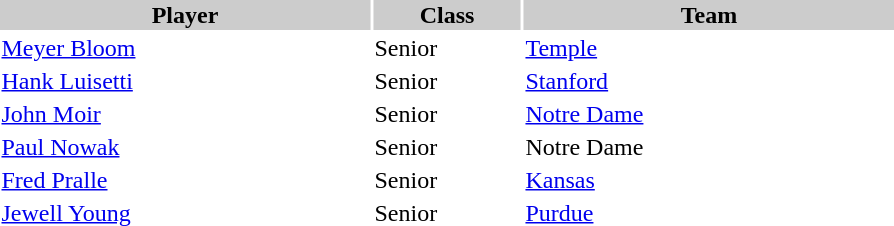<table style="width:600px" "border:'1' 'solid' 'gray'">
<tr>
<th style="background:#CCCCCC;width:40%">Player</th>
<th style="background:#CCCCCC;width:16%">Class</th>
<th style="background:#CCCCCC;width:40%">Team</th>
</tr>
<tr>
<td><a href='#'>Meyer Bloom</a></td>
<td>Senior</td>
<td><a href='#'>Temple</a></td>
</tr>
<tr>
<td><a href='#'>Hank Luisetti</a></td>
<td>Senior</td>
<td><a href='#'>Stanford</a></td>
</tr>
<tr>
<td><a href='#'>John Moir</a></td>
<td>Senior</td>
<td><a href='#'>Notre Dame</a></td>
</tr>
<tr>
<td><a href='#'>Paul Nowak</a></td>
<td>Senior</td>
<td>Notre Dame</td>
</tr>
<tr>
<td><a href='#'>Fred Pralle</a></td>
<td>Senior</td>
<td><a href='#'>Kansas</a></td>
</tr>
<tr>
<td><a href='#'>Jewell Young</a></td>
<td>Senior</td>
<td><a href='#'>Purdue</a></td>
</tr>
</table>
